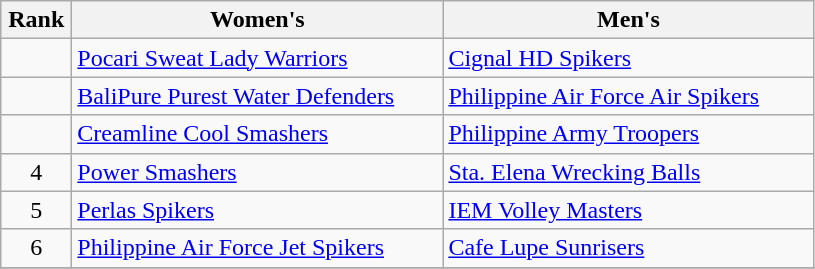<table class="wikitable" style="text-align: center;">
<tr>
<th width=40>Rank</th>
<th width=240>Women's</th>
<th width=240>Men's</th>
</tr>
<tr>
<td></td>
<td align="left"><a href='#'>Pocari Sweat Lady Warriors</a></td>
<td align="left"><a href='#'>Cignal HD Spikers</a></td>
</tr>
<tr>
<td></td>
<td align="left"><a href='#'>BaliPure Purest Water Defenders</a></td>
<td align="left"><a href='#'>Philippine Air Force Air Spikers</a></td>
</tr>
<tr>
<td></td>
<td align="left"><a href='#'>Creamline Cool Smashers</a></td>
<td align="left"><a href='#'>Philippine Army Troopers</a></td>
</tr>
<tr>
<td>4</td>
<td align="left"><a href='#'>Power Smashers</a></td>
<td align="left"><a href='#'>Sta. Elena Wrecking Balls</a></td>
</tr>
<tr>
<td>5</td>
<td align="left"><a href='#'>Perlas Spikers</a></td>
<td align="left"><a href='#'>IEM Volley Masters</a></td>
</tr>
<tr>
<td>6</td>
<td align="left"><a href='#'>Philippine Air Force Jet Spikers</a></td>
<td align="left"><a href='#'>Cafe Lupe Sunrisers</a></td>
</tr>
<tr>
</tr>
</table>
